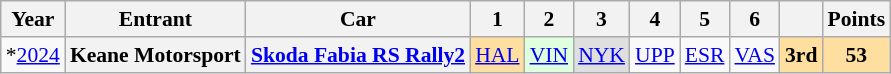<table class="wikitable" style="text-align:center; font-size:90%">
<tr>
<th>Year</th>
<th>Entrant</th>
<th>Car</th>
<th>1</th>
<th>2</th>
<th>3</th>
<th>4</th>
<th>5</th>
<th>6</th>
<th></th>
<th>Points</th>
</tr>
<tr>
<td>*<a href='#'>2024</a></td>
<th>Keane Motorsport</th>
<th><a href='#'>Skoda Fabia RS Rally2</a></th>
<td style="background:#ffdf9f;"><a href='#'>HAL</a> <br></td>
<td style="background:#DFFFDF;"><a href='#'>VIN</a> <br></td>
<td style="background:#dfdfdf;"><a href='#'>NYK</a> <br></td>
<td><a href='#'>UPP</a></td>
<td><a href='#'>ESR</a></td>
<td><a href='#'>VAS</a></td>
<th style="background:#ffdf9f;">3rd</th>
<th style="background:#ffdf9f;">53</th>
</tr>
</table>
